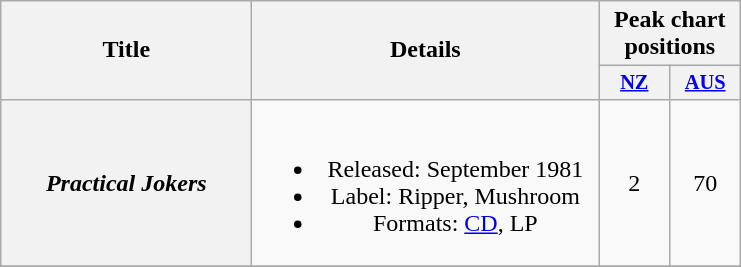<table class="wikitable plainrowheaders" style="text-align:center;">
<tr>
<th scope="col" rowspan="2" style="width:10em;">Title</th>
<th scope="col" rowspan="2" style="width:14em;">Details</th>
<th scope="col" colspan="2">Peak chart positions</th>
</tr>
<tr>
<th scope="col" style="width:3em;font-size:85%;"><a href='#'>NZ</a><br></th>
<th scope="col" style="width:3em;font-size:85%;"><a href='#'>AUS</a><br></th>
</tr>
<tr>
<th scope="row"><em>Practical Jokers</em></th>
<td><br><ul><li>Released: September 1981</li><li>Label: Ripper, Mushroom</li><li>Formats: <a href='#'>CD</a>, LP</li></ul></td>
<td>2</td>
<td>70</td>
</tr>
<tr>
</tr>
</table>
